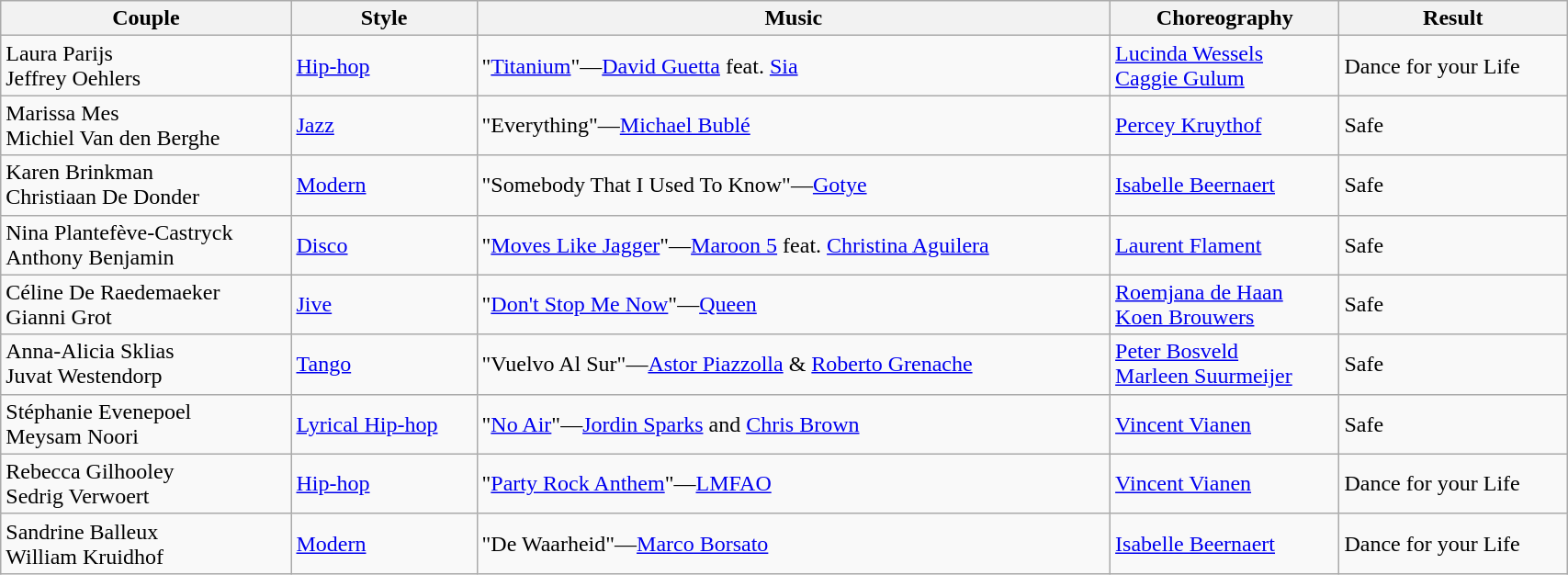<table class="wikitable" width="90%">
<tr>
<th>Couple</th>
<th>Style</th>
<th>Music</th>
<th>Choreography</th>
<th>Result</th>
</tr>
<tr>
<td>Laura Parijs<br>Jeffrey Oehlers</td>
<td><a href='#'>Hip-hop</a></td>
<td>"<a href='#'>Titanium</a>"—<a href='#'>David Guetta</a> feat. <a href='#'>Sia</a></td>
<td><a href='#'>Lucinda Wessels</a><br><a href='#'>Caggie Gulum</a></td>
<td>Dance for your Life</td>
</tr>
<tr>
<td>Marissa Mes<br>Michiel Van den Berghe</td>
<td><a href='#'>Jazz</a></td>
<td>"Everything"—<a href='#'>Michael Bublé</a></td>
<td><a href='#'>Percey Kruythof</a></td>
<td>Safe</td>
</tr>
<tr>
<td>Karen Brinkman<br>Christiaan De Donder</td>
<td><a href='#'>Modern</a></td>
<td>"Somebody That I Used To Know"—<a href='#'>Gotye</a></td>
<td><a href='#'>Isabelle Beernaert</a></td>
<td>Safe</td>
</tr>
<tr>
<td>Nina Plantefève-Castryck<br>Anthony Benjamin</td>
<td><a href='#'>Disco</a></td>
<td>"<a href='#'>Moves Like Jagger</a>"—<a href='#'>Maroon 5</a> feat. <a href='#'>Christina Aguilera</a></td>
<td><a href='#'>Laurent Flament</a></td>
<td>Safe</td>
</tr>
<tr>
<td>Céline De Raedemaeker<br>Gianni Grot</td>
<td><a href='#'>Jive</a></td>
<td>"<a href='#'>Don't Stop Me Now</a>"—<a href='#'>Queen</a></td>
<td><a href='#'>Roemjana de Haan</a><br><a href='#'>Koen Brouwers</a></td>
<td>Safe</td>
</tr>
<tr>
<td>Anna-Alicia Sklias<br>Juvat Westendorp</td>
<td><a href='#'>Tango</a></td>
<td>"Vuelvo Al Sur"—<a href='#'>Astor Piazzolla</a> & <a href='#'>Roberto Grenache</a></td>
<td><a href='#'>Peter Bosveld</a><br><a href='#'>Marleen Suurmeijer</a></td>
<td>Safe</td>
</tr>
<tr>
<td>Stéphanie Evenepoel<br>Meysam Noori</td>
<td><a href='#'>Lyrical Hip-hop</a></td>
<td>"<a href='#'>No Air</a>"—<a href='#'>Jordin Sparks</a> and <a href='#'>Chris Brown</a></td>
<td><a href='#'>Vincent Vianen</a></td>
<td>Safe</td>
</tr>
<tr>
<td>Rebecca Gilhooley<br>Sedrig Verwoert</td>
<td><a href='#'>Hip-hop</a></td>
<td>"<a href='#'>Party Rock Anthem</a>"—<a href='#'>LMFAO</a></td>
<td><a href='#'>Vincent Vianen</a></td>
<td>Dance for your Life</td>
</tr>
<tr>
<td>Sandrine Balleux<br>William Kruidhof</td>
<td><a href='#'>Modern</a></td>
<td>"De Waarheid"—<a href='#'>Marco Borsato</a></td>
<td><a href='#'>Isabelle Beernaert</a></td>
<td>Dance for your Life</td>
</tr>
</table>
